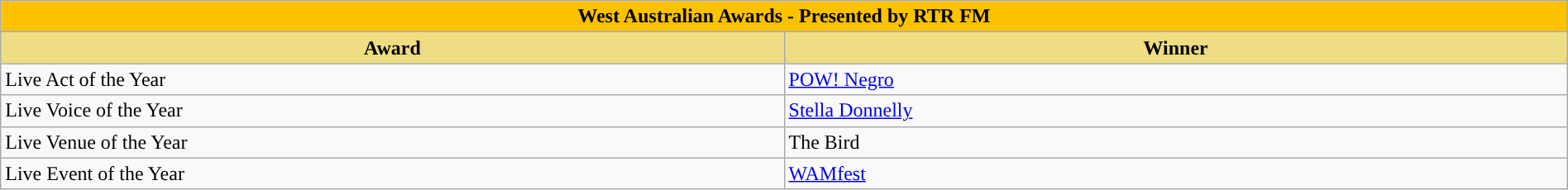<table class="wikitable" width=100%>
<tr>
<th colspan="2" ! style="width:15%;background:#FCC200">West Australian Awards - Presented by RTR FM</th>
</tr>
<tr>
<th style="width:10%;background:#EEDD82;">Award</th>
<th style="width:10%;background:#EEDD82;">Winner</th>
</tr>
<tr>
<td>Live Act of the Year</td>
<td><a href='#'>POW! Negro</a></td>
</tr>
<tr>
<td>Live Voice of the Year</td>
<td><a href='#'>Stella Donnelly</a></td>
</tr>
<tr>
<td>Live Venue of the Year</td>
<td>The Bird</td>
</tr>
<tr>
<td>Live Event of the Year</td>
<td><a href='#'>WAMfest</a></td>
</tr>
</table>
